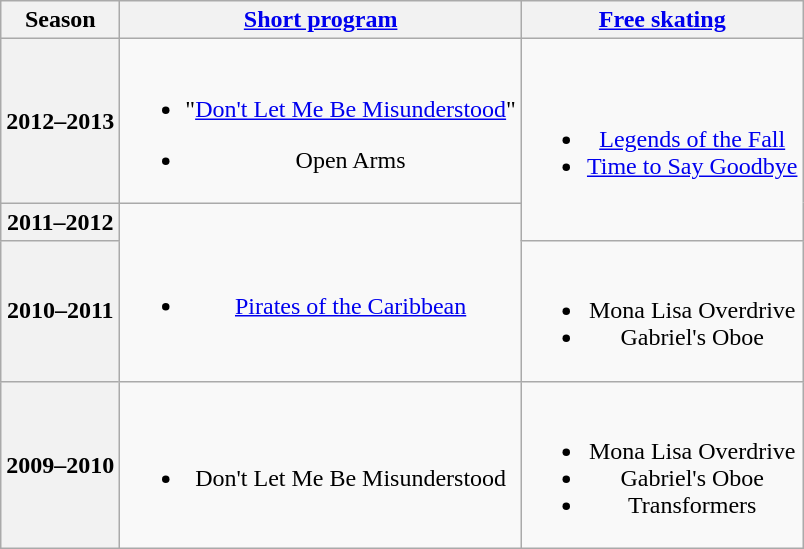<table class="wikitable"  style="text-align:center">
<tr>
<th>Season</th>
<th><a href='#'>Short program</a></th>
<th><a href='#'>Free skating</a></th>
</tr>
<tr>
<th>2012–2013 <br> </th>
<td><br><ul><li>"<a href='#'>Don't Let Me Be Misunderstood</a>" <br></li></ul><ul><li>Open Arms</li></ul></td>
<td rowspan=2><br><ul><li><a href='#'>Legends of the Fall</a> <br></li><li><a href='#'>Time to Say Goodbye</a> <br></li></ul></td>
</tr>
<tr>
<th>2011–2012 <br> </th>
<td rowspan=2><br><ul><li><a href='#'>Pirates of the Caribbean</a> <br></li></ul></td>
</tr>
<tr>
<th>2010–2011 <br></th>
<td><br><ul><li>Mona Lisa Overdrive <br></li><li>Gabriel's Oboe <br></li></ul></td>
</tr>
<tr>
<th>2009–2010 <br></th>
<td><br><ul><li>Don't Let Me Be Misunderstood <br></li></ul></td>
<td><br><ul><li>Mona Lisa Overdrive <br></li><li>Gabriel's Oboe <br></li><li>Transformers <br></li></ul></td>
</tr>
</table>
